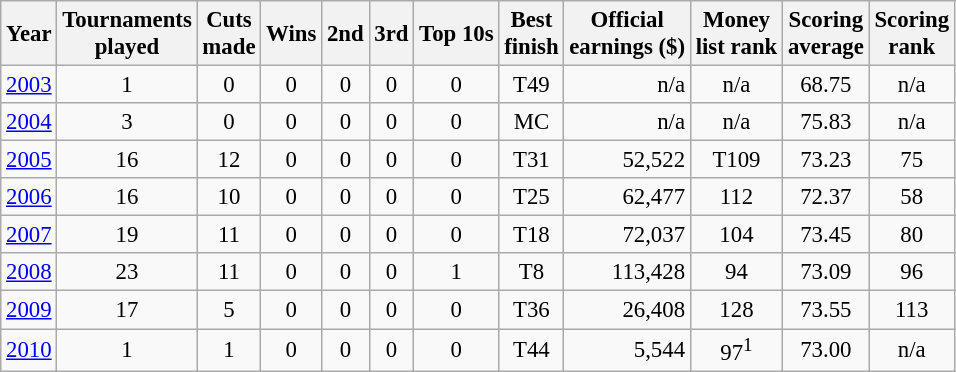<table class="wikitable" style="text-align:center; font-size: 95%;">
<tr>
<th>Year</th>
<th>Tournaments <br>played</th>
<th>Cuts <br>made</th>
<th>Wins</th>
<th>2nd</th>
<th>3rd</th>
<th>Top 10s</th>
<th>Best <br>finish</th>
<th>Official<br>earnings ($)</th>
<th>Money <br>list rank</th>
<th>Scoring <br>average</th>
<th>Scoring<br>rank</th>
</tr>
<tr>
<td><a href='#'>2003</a></td>
<td>1</td>
<td>0</td>
<td>0</td>
<td>0</td>
<td>0</td>
<td>0</td>
<td>T49</td>
<td align="right">n/a</td>
<td>n/a</td>
<td>68.75</td>
<td>n/a</td>
</tr>
<tr>
<td><a href='#'>2004</a></td>
<td>3</td>
<td>0</td>
<td>0</td>
<td>0</td>
<td>0</td>
<td>0</td>
<td>MC</td>
<td align="right">n/a</td>
<td>n/a</td>
<td>75.83</td>
<td>n/a</td>
</tr>
<tr>
<td><a href='#'>2005</a></td>
<td>16</td>
<td>12</td>
<td>0</td>
<td>0</td>
<td>0</td>
<td>0</td>
<td>T31</td>
<td align="right">52,522</td>
<td>T109</td>
<td>73.23</td>
<td>75</td>
</tr>
<tr>
<td><a href='#'>2006</a></td>
<td>16</td>
<td>10</td>
<td>0</td>
<td>0</td>
<td>0</td>
<td>0</td>
<td>T25</td>
<td align="right">62,477</td>
<td>112</td>
<td>72.37</td>
<td>58</td>
</tr>
<tr>
<td><a href='#'>2007</a></td>
<td>19</td>
<td>11</td>
<td>0</td>
<td>0</td>
<td>0</td>
<td>0</td>
<td>T18</td>
<td align="right">72,037</td>
<td>104</td>
<td>73.45</td>
<td>80</td>
</tr>
<tr>
<td><a href='#'>2008</a></td>
<td>23</td>
<td>11</td>
<td>0</td>
<td>0</td>
<td>0</td>
<td>1</td>
<td>T8</td>
<td align="right">113,428</td>
<td>94</td>
<td>73.09</td>
<td>96</td>
</tr>
<tr>
<td><a href='#'>2009</a></td>
<td>17</td>
<td>5</td>
<td>0</td>
<td>0</td>
<td>0</td>
<td>0</td>
<td>T36</td>
<td align="right">26,408</td>
<td>128</td>
<td>73.55</td>
<td>113</td>
</tr>
<tr>
<td><a href='#'>2010</a></td>
<td>1</td>
<td>1</td>
<td>0</td>
<td>0</td>
<td>0</td>
<td>0</td>
<td>T44</td>
<td align="right">5,544</td>
<td>97<sup>1</sup></td>
<td>73.00</td>
<td>n/a</td>
</tr>
</table>
